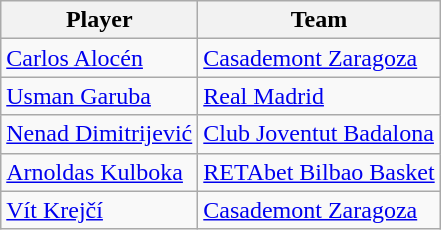<table class="wikitable sortable">
<tr>
<th style="text-align:center;">Player</th>
<th style="text-align:center;">Team</th>
</tr>
<tr>
<td> <a href='#'>Carlos Alocén</a></td>
<td><a href='#'>Casademont Zaragoza</a></td>
</tr>
<tr>
<td> <a href='#'>Usman Garuba</a></td>
<td><a href='#'>Real Madrid</a></td>
</tr>
<tr>
<td> <a href='#'>Nenad Dimitrijević</a></td>
<td><a href='#'>Club Joventut Badalona</a></td>
</tr>
<tr>
<td> <a href='#'>Arnoldas Kulboka</a></td>
<td><a href='#'>RETAbet Bilbao Basket</a></td>
</tr>
<tr>
<td> <a href='#'>Vít Krejčí</a></td>
<td><a href='#'>Casademont Zaragoza</a></td>
</tr>
</table>
